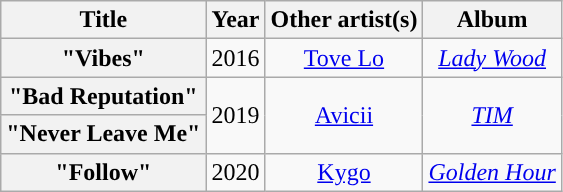<table class="wikitable plainrowheaders" style="text-align:center;">
<tr>
<th scope="col">Title</th>
<th scope="col">Year</th>
<th scope="col">Other artist(s)</th>
<th scope="col">Album</th>
</tr>
<tr>
<th scope="row">"Vibes"</th>
<td>2016</td>
<td><a href='#'>Tove Lo</a></td>
<td><em><a href='#'>Lady Wood</a></em></td>
</tr>
<tr>
<th scope="row">"Bad Reputation"</th>
<td rowspan="2">2019</td>
<td rowspan="2"><a href='#'>Avicii</a></td>
<td rowspan="2"><em><a href='#'>TIM</a></em></td>
</tr>
<tr>
<th scope="row">"Never Leave Me"</th>
</tr>
<tr>
<th scope="row">"Follow"</th>
<td>2020</td>
<td><a href='#'>Kygo</a></td>
<td><em><a href='#'>Golden Hour</a></em></td>
</tr>
</table>
